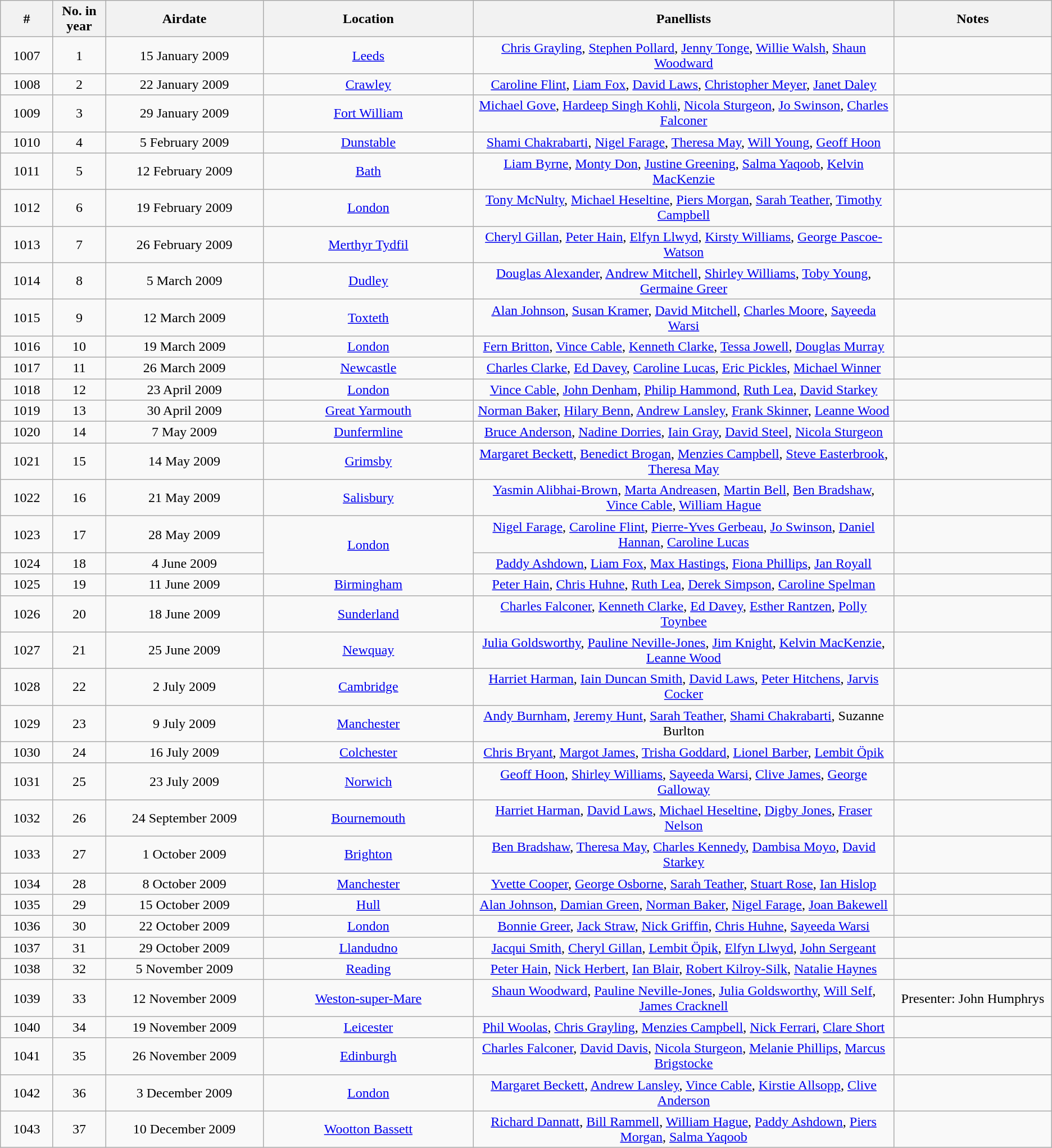<table class="wikitable" style="text-align:center;">
<tr>
<th style="width:5%;">#</th>
<th style="width:5%;">No. in year</th>
<th style="width:15%;">Airdate</th>
<th style="width:20%;">Location</th>
<th style="width:40%;">Panellists</th>
<th style="width:40%;">Notes</th>
</tr>
<tr>
<td>1007</td>
<td>1</td>
<td>15 January 2009</td>
<td><a href='#'>Leeds</a></td>
<td><a href='#'>Chris Grayling</a>, <a href='#'>Stephen Pollard</a>, <a href='#'>Jenny Tonge</a>, <a href='#'>Willie Walsh</a>, <a href='#'>Shaun Woodward</a></td>
<td></td>
</tr>
<tr>
<td>1008</td>
<td>2</td>
<td>22 January 2009</td>
<td><a href='#'>Crawley</a></td>
<td><a href='#'>Caroline Flint</a>, <a href='#'>Liam Fox</a>, <a href='#'>David Laws</a>, <a href='#'>Christopher Meyer</a>, <a href='#'>Janet Daley</a></td>
<td></td>
</tr>
<tr>
<td>1009</td>
<td>3</td>
<td>29 January 2009</td>
<td><a href='#'>Fort William</a></td>
<td><a href='#'>Michael Gove</a>, <a href='#'>Hardeep Singh Kohli</a>, <a href='#'>Nicola Sturgeon</a>, <a href='#'>Jo Swinson</a>, <a href='#'>Charles Falconer</a></td>
<td></td>
</tr>
<tr>
<td>1010</td>
<td>4</td>
<td>5 February 2009</td>
<td><a href='#'>Dunstable</a></td>
<td><a href='#'>Shami Chakrabarti</a>, <a href='#'>Nigel Farage</a>, <a href='#'>Theresa May</a>, <a href='#'>Will Young</a>, <a href='#'>Geoff Hoon</a></td>
<td></td>
</tr>
<tr>
<td>1011</td>
<td>5</td>
<td>12 February 2009</td>
<td><a href='#'>Bath</a></td>
<td><a href='#'>Liam Byrne</a>, <a href='#'>Monty Don</a>, <a href='#'>Justine Greening</a>, <a href='#'>Salma Yaqoob</a>, <a href='#'>Kelvin MacKenzie</a></td>
<td></td>
</tr>
<tr>
<td>1012</td>
<td>6</td>
<td>19 February 2009</td>
<td><a href='#'>London</a></td>
<td><a href='#'>Tony McNulty</a>, <a href='#'>Michael Heseltine</a>, <a href='#'>Piers Morgan</a>, <a href='#'>Sarah Teather</a>, <a href='#'>Timothy Campbell</a></td>
<td></td>
</tr>
<tr>
<td>1013</td>
<td>7</td>
<td>26 February 2009</td>
<td><a href='#'>Merthyr Tydfil</a></td>
<td><a href='#'>Cheryl Gillan</a>, <a href='#'>Peter Hain</a>, <a href='#'>Elfyn Llwyd</a>, <a href='#'>Kirsty Williams</a>, <a href='#'>George Pascoe-Watson</a></td>
<td></td>
</tr>
<tr>
<td>1014</td>
<td>8</td>
<td>5 March 2009</td>
<td><a href='#'>Dudley</a></td>
<td><a href='#'>Douglas Alexander</a>, <a href='#'>Andrew Mitchell</a>, <a href='#'>Shirley Williams</a>, <a href='#'>Toby Young</a>, <a href='#'>Germaine Greer</a></td>
<td></td>
</tr>
<tr>
<td>1015</td>
<td>9</td>
<td>12 March 2009</td>
<td><a href='#'>Toxteth</a></td>
<td><a href='#'>Alan Johnson</a>, <a href='#'>Susan Kramer</a>, <a href='#'>David Mitchell</a>, <a href='#'>Charles Moore</a>, <a href='#'>Sayeeda Warsi</a></td>
<td></td>
</tr>
<tr>
<td>1016</td>
<td>10</td>
<td>19 March 2009</td>
<td><a href='#'>London</a></td>
<td><a href='#'>Fern Britton</a>, <a href='#'>Vince Cable</a>, <a href='#'>Kenneth Clarke</a>, <a href='#'>Tessa Jowell</a>, <a href='#'>Douglas Murray</a></td>
<td></td>
</tr>
<tr>
<td>1017</td>
<td>11</td>
<td>26 March 2009</td>
<td><a href='#'>Newcastle</a></td>
<td><a href='#'>Charles Clarke</a>, <a href='#'>Ed Davey</a>, <a href='#'>Caroline Lucas</a>, <a href='#'>Eric Pickles</a>, <a href='#'>Michael Winner</a></td>
<td></td>
</tr>
<tr>
<td>1018</td>
<td>12</td>
<td>23 April 2009</td>
<td><a href='#'>London</a></td>
<td><a href='#'>Vince Cable</a>, <a href='#'>John Denham</a>, <a href='#'>Philip Hammond</a>, <a href='#'>Ruth Lea</a>, <a href='#'>David Starkey</a></td>
<td></td>
</tr>
<tr>
<td>1019</td>
<td>13</td>
<td>30 April 2009</td>
<td><a href='#'>Great Yarmouth</a></td>
<td><a href='#'>Norman Baker</a>, <a href='#'>Hilary Benn</a>, <a href='#'>Andrew Lansley</a>, <a href='#'>Frank Skinner</a>, <a href='#'>Leanne Wood</a></td>
<td></td>
</tr>
<tr>
<td>1020</td>
<td>14</td>
<td>7 May 2009</td>
<td><a href='#'>Dunfermline</a></td>
<td><a href='#'>Bruce Anderson</a>, <a href='#'>Nadine Dorries</a>, <a href='#'>Iain Gray</a>, <a href='#'>David Steel</a>, <a href='#'>Nicola Sturgeon</a></td>
<td></td>
</tr>
<tr>
<td>1021</td>
<td>15</td>
<td>14 May 2009</td>
<td><a href='#'>Grimsby</a></td>
<td><a href='#'>Margaret Beckett</a>, <a href='#'>Benedict Brogan</a>, <a href='#'>Menzies Campbell</a>, <a href='#'>Steve Easterbrook</a>, <a href='#'>Theresa May</a></td>
<td></td>
</tr>
<tr>
<td>1022</td>
<td>16</td>
<td>21 May 2009 </td>
<td><a href='#'>Salisbury</a></td>
<td><a href='#'>Yasmin Alibhai-Brown</a>, <a href='#'>Marta Andreasen</a>, <a href='#'>Martin Bell</a>, <a href='#'>Ben Bradshaw</a>, <a href='#'>Vince Cable</a>, <a href='#'>William Hague</a></td>
<td></td>
</tr>
<tr>
<td>1023</td>
<td>17</td>
<td>28 May 2009</td>
<td rowspan=2><a href='#'>London</a></td>
<td><a href='#'>Nigel Farage</a>, <a href='#'>Caroline Flint</a>, <a href='#'>Pierre-Yves Gerbeau</a>, <a href='#'>Jo Swinson</a>, <a href='#'>Daniel Hannan</a>, <a href='#'>Caroline Lucas</a></td>
<td></td>
</tr>
<tr>
<td>1024</td>
<td>18</td>
<td>4 June 2009</td>
<td><a href='#'>Paddy Ashdown</a>, <a href='#'>Liam Fox</a>, <a href='#'>Max Hastings</a>, <a href='#'>Fiona Phillips</a>, <a href='#'>Jan Royall</a></td>
<td></td>
</tr>
<tr>
<td>1025</td>
<td>19</td>
<td>11 June 2009 </td>
<td><a href='#'>Birmingham</a></td>
<td><a href='#'>Peter Hain</a>, <a href='#'>Chris Huhne</a>, <a href='#'>Ruth Lea</a>, <a href='#'>Derek Simpson</a>, <a href='#'>Caroline Spelman</a></td>
<td></td>
</tr>
<tr>
<td>1026</td>
<td>20</td>
<td>18 June 2009</td>
<td><a href='#'>Sunderland</a></td>
<td><a href='#'>Charles Falconer</a>, <a href='#'>Kenneth Clarke</a>, <a href='#'>Ed Davey</a>, <a href='#'>Esther Rantzen</a>, <a href='#'>Polly Toynbee</a></td>
<td></td>
</tr>
<tr>
<td>1027</td>
<td>21</td>
<td>25 June 2009 </td>
<td><a href='#'>Newquay</a></td>
<td><a href='#'>Julia Goldsworthy</a>, <a href='#'>Pauline Neville-Jones</a>, <a href='#'>Jim Knight</a>, <a href='#'>Kelvin MacKenzie</a>, <a href='#'>Leanne Wood</a></td>
<td></td>
</tr>
<tr>
<td>1028</td>
<td>22</td>
<td>2 July 2009</td>
<td><a href='#'>Cambridge</a></td>
<td><a href='#'>Harriet Harman</a>, <a href='#'>Iain Duncan Smith</a>, <a href='#'>David Laws</a>, <a href='#'>Peter Hitchens</a>, <a href='#'>Jarvis Cocker</a></td>
<td></td>
</tr>
<tr>
<td>1029</td>
<td>23</td>
<td>9 July 2009 </td>
<td><a href='#'>Manchester</a></td>
<td><a href='#'>Andy Burnham</a>, <a href='#'>Jeremy Hunt</a>, <a href='#'>Sarah Teather</a>, <a href='#'>Shami Chakrabarti</a>, Suzanne Burlton</td>
<td></td>
</tr>
<tr>
<td>1030</td>
<td>24</td>
<td>16 July 2009</td>
<td><a href='#'>Colchester</a></td>
<td><a href='#'>Chris Bryant</a>, <a href='#'>Margot James</a>, <a href='#'>Trisha Goddard</a>, <a href='#'>Lionel Barber</a>, <a href='#'>Lembit Öpik</a></td>
<td></td>
</tr>
<tr>
<td>1031</td>
<td>25</td>
<td>23 July 2009</td>
<td><a href='#'>Norwich</a></td>
<td><a href='#'>Geoff Hoon</a>, <a href='#'>Shirley Williams</a>, <a href='#'>Sayeeda Warsi</a>, <a href='#'>Clive James</a>, <a href='#'>George Galloway</a></td>
<td></td>
</tr>
<tr>
<td>1032</td>
<td>26</td>
<td>24 September 2009</td>
<td><a href='#'>Bournemouth</a></td>
<td><a href='#'>Harriet Harman</a>, <a href='#'>David Laws</a>, <a href='#'>Michael Heseltine</a>, <a href='#'>Digby Jones</a>, <a href='#'>Fraser Nelson</a></td>
<td></td>
</tr>
<tr>
<td>1033</td>
<td>27</td>
<td>1 October 2009</td>
<td><a href='#'>Brighton</a></td>
<td><a href='#'>Ben Bradshaw</a>, <a href='#'>Theresa May</a>, <a href='#'>Charles Kennedy</a>, <a href='#'>Dambisa Moyo</a>, <a href='#'>David Starkey</a></td>
<td></td>
</tr>
<tr>
<td>1034</td>
<td>28</td>
<td>8 October 2009</td>
<td><a href='#'>Manchester</a></td>
<td><a href='#'>Yvette Cooper</a>, <a href='#'>George Osborne</a>, <a href='#'>Sarah Teather</a>, <a href='#'>Stuart Rose</a>, <a href='#'>Ian Hislop</a></td>
<td></td>
</tr>
<tr>
<td>1035</td>
<td>29</td>
<td>15 October 2009</td>
<td><a href='#'>Hull</a></td>
<td><a href='#'>Alan Johnson</a>, <a href='#'>Damian Green</a>, <a href='#'>Norman Baker</a>, <a href='#'>Nigel Farage</a>, <a href='#'>Joan Bakewell</a></td>
<td></td>
</tr>
<tr>
<td>1036</td>
<td>30</td>
<td>22 October 2009 </td>
<td><a href='#'>London</a></td>
<td><a href='#'>Bonnie Greer</a>, <a href='#'>Jack Straw</a>, <a href='#'>Nick Griffin</a>, <a href='#'>Chris Huhne</a>, <a href='#'>Sayeeda Warsi</a></td>
<td></td>
</tr>
<tr>
<td>1037</td>
<td>31</td>
<td>29 October 2009</td>
<td><a href='#'>Llandudno</a></td>
<td><a href='#'>Jacqui Smith</a>, <a href='#'>Cheryl Gillan</a>, <a href='#'>Lembit Öpik</a>, <a href='#'>Elfyn Llwyd</a>, <a href='#'>John Sergeant</a></td>
<td></td>
</tr>
<tr>
<td>1038</td>
<td>32</td>
<td>5 November 2009</td>
<td><a href='#'>Reading</a></td>
<td><a href='#'>Peter Hain</a>, <a href='#'>Nick Herbert</a>, <a href='#'>Ian Blair</a>, <a href='#'>Robert Kilroy-Silk</a>, <a href='#'>Natalie Haynes</a></td>
<td></td>
</tr>
<tr>
<td>1039</td>
<td>33</td>
<td>12 November 2009 </td>
<td><a href='#'>Weston-super-Mare</a></td>
<td><a href='#'>Shaun Woodward</a>, <a href='#'>Pauline Neville-Jones</a>, <a href='#'>Julia Goldsworthy</a>, <a href='#'>Will Self</a>, <a href='#'>James Cracknell</a></td>
<td>Presenter: John Humphrys </td>
</tr>
<tr>
<td>1040</td>
<td>34</td>
<td>19 November 2009</td>
<td><a href='#'>Leicester</a></td>
<td><a href='#'>Phil Woolas</a>, <a href='#'>Chris Grayling</a>, <a href='#'>Menzies Campbell</a>, <a href='#'>Nick Ferrari</a>, <a href='#'>Clare Short</a></td>
<td></td>
</tr>
<tr>
<td>1041</td>
<td>35</td>
<td>26 November 2009</td>
<td><a href='#'>Edinburgh</a></td>
<td><a href='#'>Charles Falconer</a>, <a href='#'>David Davis</a>, <a href='#'>Nicola Sturgeon</a>, <a href='#'>Melanie Phillips</a>, <a href='#'>Marcus Brigstocke</a></td>
<td></td>
</tr>
<tr>
<td>1042</td>
<td>36</td>
<td>3 December 2009</td>
<td><a href='#'>London</a></td>
<td><a href='#'>Margaret Beckett</a>, <a href='#'>Andrew Lansley</a>, <a href='#'>Vince Cable</a>, <a href='#'>Kirstie Allsopp</a>, <a href='#'>Clive Anderson</a></td>
<td></td>
</tr>
<tr>
<td>1043</td>
<td>37</td>
<td>10 December 2009</td>
<td><a href='#'>Wootton Bassett</a></td>
<td><a href='#'>Richard Dannatt</a>, <a href='#'>Bill Rammell</a>, <a href='#'>William Hague</a>, <a href='#'>Paddy Ashdown</a>, <a href='#'>Piers Morgan</a>, <a href='#'>Salma Yaqoob</a></td>
<td></td>
</tr>
</table>
